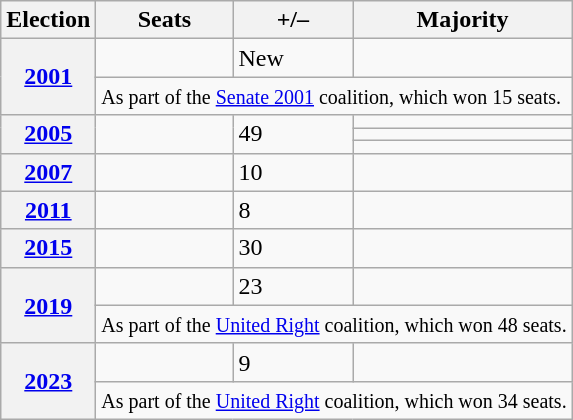<table class=wikitable>
<tr>
<th>Election</th>
<th>Seats</th>
<th>+/–</th>
<th>Majority</th>
</tr>
<tr>
<th rowspan="2"><a href='#'>2001</a></th>
<td></td>
<td>New</td>
<td></td>
</tr>
<tr>
<td colspan="3"><small>As part of the <a href='#'>Senate 2001</a> coalition, which won 15 seats.</small></td>
</tr>
<tr>
<th rowspan="3"><a href='#'>2005</a></th>
<td rowspan="3"></td>
<td rowspan="3"> 49</td>
<td></td>
</tr>
<tr>
<td></td>
</tr>
<tr>
<td></td>
</tr>
<tr>
<th><a href='#'>2007</a></th>
<td></td>
<td> 10</td>
<td></td>
</tr>
<tr>
<th><a href='#'>2011</a></th>
<td></td>
<td> 8</td>
<td></td>
</tr>
<tr>
<th><a href='#'>2015</a></th>
<td></td>
<td> 30</td>
<td></td>
</tr>
<tr>
<th rowspan="2"><a href='#'>2019</a></th>
<td></td>
<td> 23</td>
<td></td>
</tr>
<tr>
<td colspan="3"><small>As part of the <a href='#'>United Right</a> coalition, which won 48 seats.</small></td>
</tr>
<tr>
<th rowspan="2"><a href='#'>2023</a></th>
<td></td>
<td> 9</td>
<td></td>
</tr>
<tr>
<td colspan="3"><small>As part of the <a href='#'>United Right</a> coalition, which won 34 seats.</small></td>
</tr>
</table>
